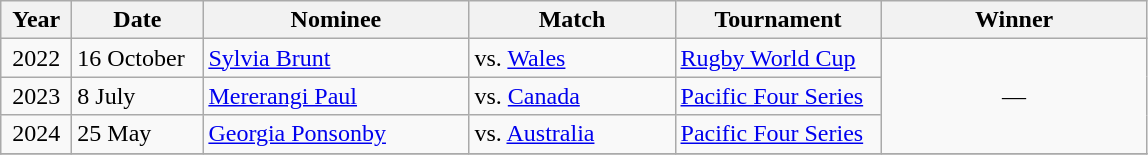<table class="wikitable">
<tr>
<th width=40>Year</th>
<th width=80>Date</th>
<th width=170>Nominee</th>
<th width=130>Match</th>
<th width=130>Tournament</th>
<th width=170>Winner</th>
</tr>
<tr>
<td align=center>2022</td>
<td>16 October</td>
<td><a href='#'>Sylvia Brunt</a></td>
<td>vs. <a href='#'>Wales</a></td>
<td><a href='#'>Rugby World Cup</a></td>
<td align=center rowspan=3>—</td>
</tr>
<tr>
<td align=center>2023</td>
<td>8 July</td>
<td><a href='#'>Mererangi Paul</a></td>
<td>vs. <a href='#'>Canada</a></td>
<td><a href='#'>Pacific Four Series</a></td>
</tr>
<tr>
<td align=center>2024</td>
<td>25 May</td>
<td><a href='#'>Georgia Ponsonby</a></td>
<td>vs. <a href='#'>Australia</a></td>
<td><a href='#'>Pacific Four Series</a></td>
</tr>
<tr>
</tr>
</table>
